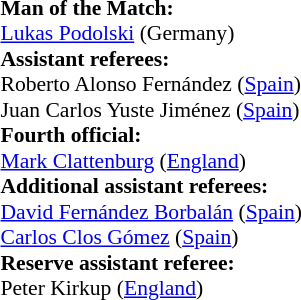<table style="width:100%; font-size:90%;">
<tr>
<td><br><strong>Man of the Match:</strong>
<br><a href='#'>Lukas Podolski</a> (Germany)<br><strong>Assistant referees:</strong>
<br>Roberto Alonso Fernández (<a href='#'>Spain</a>)
<br>Juan Carlos Yuste Jiménez (<a href='#'>Spain</a>)
<br><strong>Fourth official:</strong>
<br><a href='#'>Mark Clattenburg</a> (<a href='#'>England</a>)
<br><strong>Additional assistant referees:</strong>
<br><a href='#'>David Fernández Borbalán</a> (<a href='#'>Spain</a>)
<br><a href='#'>Carlos Clos Gómez</a> (<a href='#'>Spain</a>)
<br><strong>Reserve assistant referee:</strong>
<br>Peter Kirkup (<a href='#'>England</a>)</td>
</tr>
</table>
